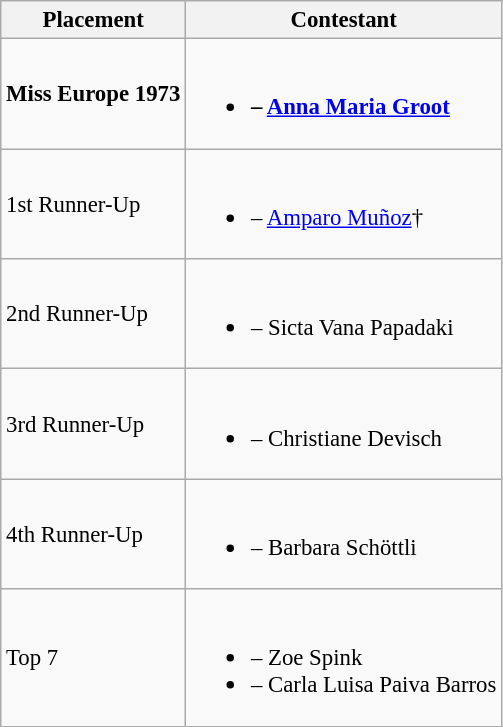<table class="wikitable sortable" style="font-size: 95%;">
<tr>
<th>Placement</th>
<th>Contestant</th>
</tr>
<tr>
<td><strong>Miss Europe 1973</strong></td>
<td><br><ul><li><strong> – <a href='#'>Anna Maria Groot</a></strong></li></ul></td>
</tr>
<tr>
<td>1st Runner-Up</td>
<td><br><ul><li> – <a href='#'>Amparo Muñoz</a>†</li></ul></td>
</tr>
<tr>
<td>2nd Runner-Up</td>
<td><br><ul><li> – Sicta Vana Papadaki</li></ul></td>
</tr>
<tr>
<td>3rd Runner-Up</td>
<td><br><ul><li> – Christiane Devisch</li></ul></td>
</tr>
<tr>
<td>4th Runner-Up</td>
<td><br><ul><li> – Barbara Schöttli</li></ul></td>
</tr>
<tr>
<td>Top 7</td>
<td><br><ul><li> – Zoe Spink</li><li> – Carla Luisa Paiva Barros</li></ul></td>
</tr>
</table>
